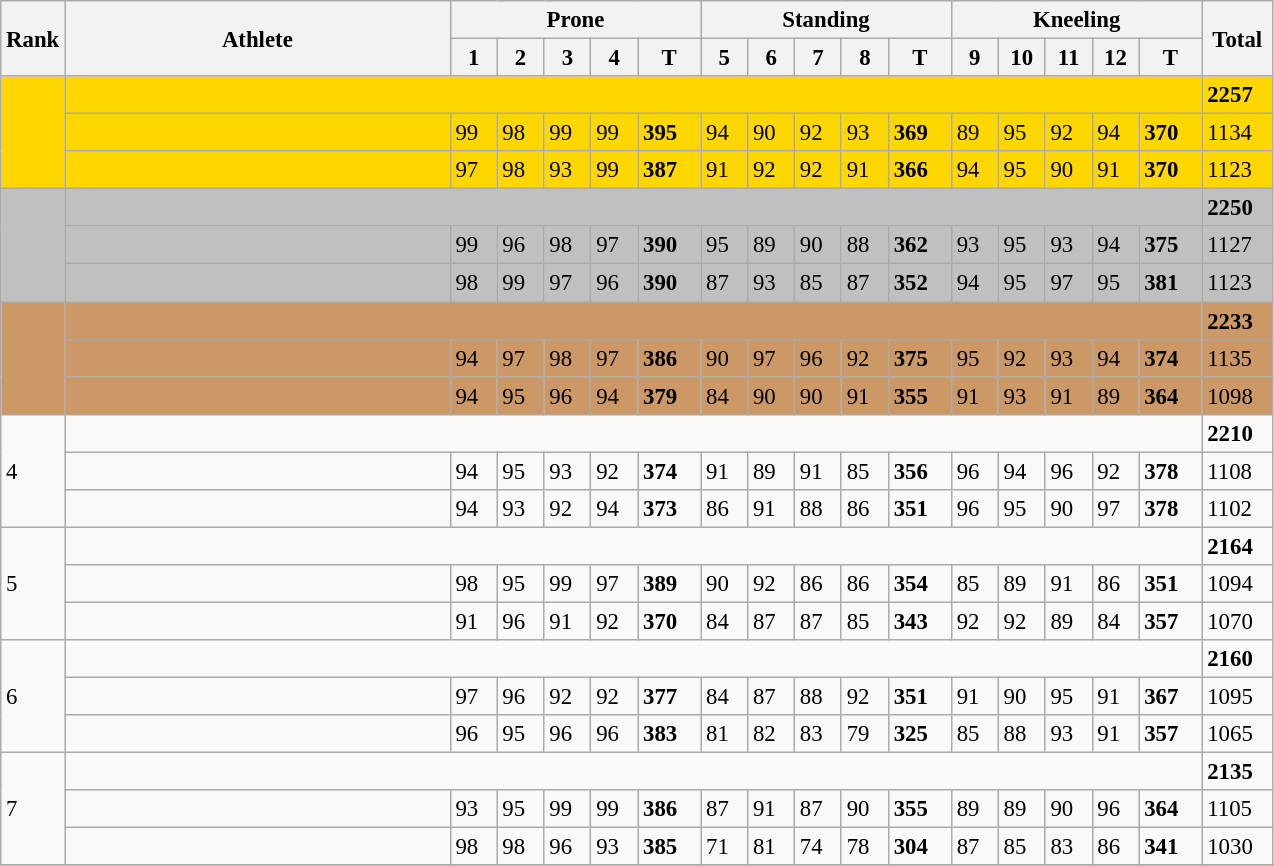<table class="wikitable" style="font-size:95%" style="width:35em;" style="text-align:center">
<tr>
<th rowspan=2>Rank</th>
<th rowspan=2 width=250>Athlete</th>
<th colspan=5 width=160>Prone</th>
<th colspan=5 width=160>Standing</th>
<th colspan=5 width=160>Kneeling</th>
<th rowspan=2 width=40>Total</th>
</tr>
<tr>
<th>1</th>
<th>2</th>
<th>3</th>
<th>4</th>
<th>T</th>
<th>5</th>
<th>6</th>
<th>7</th>
<th>8</th>
<th>T</th>
<th>9</th>
<th>10</th>
<th>11</th>
<th>12</th>
<th>T</th>
</tr>
<tr bgcolor=gold>
<td rowspan=3></td>
<td colspan=16 align=left></td>
<td><strong>2257</strong></td>
</tr>
<tr bgcolor=gold>
<td align=left></td>
<td>99</td>
<td>98</td>
<td>99</td>
<td>99</td>
<td><strong>395</strong></td>
<td>94</td>
<td>90</td>
<td>92</td>
<td>93</td>
<td><strong>369</strong></td>
<td>89</td>
<td>95</td>
<td>92</td>
<td>94</td>
<td><strong>370</strong></td>
<td>1134</td>
</tr>
<tr bgcolor=gold>
<td align=left></td>
<td>97</td>
<td>98</td>
<td>93</td>
<td>99</td>
<td><strong>387</strong></td>
<td>91</td>
<td>92</td>
<td>92</td>
<td>91</td>
<td><strong>366</strong></td>
<td>94</td>
<td>95</td>
<td>90</td>
<td>91</td>
<td><strong>370</strong></td>
<td>1123</td>
</tr>
<tr bgcolor=silver>
<td rowspan=3></td>
<td colspan=16 align=left></td>
<td><strong>2250</strong></td>
</tr>
<tr bgcolor=silver>
<td align=left></td>
<td>99</td>
<td>96</td>
<td>98</td>
<td>97</td>
<td><strong>390</strong></td>
<td>95</td>
<td>89</td>
<td>90</td>
<td>88</td>
<td><strong>362</strong></td>
<td>93</td>
<td>95</td>
<td>93</td>
<td>94</td>
<td><strong>375</strong></td>
<td>1127</td>
</tr>
<tr bgcolor=silver>
<td align=left></td>
<td>98</td>
<td>99</td>
<td>97</td>
<td>96</td>
<td><strong>390</strong></td>
<td>87</td>
<td>93</td>
<td>85</td>
<td>87</td>
<td><strong>352</strong></td>
<td>94</td>
<td>95</td>
<td>97</td>
<td>95</td>
<td><strong>381</strong></td>
<td>1123</td>
</tr>
<tr bgcolor=cc9966>
<td rowspan=3></td>
<td colspan=16 align=left></td>
<td><strong>2233</strong></td>
</tr>
<tr bgcolor=cc9966>
<td align=left></td>
<td>94</td>
<td>97</td>
<td>98</td>
<td>97</td>
<td><strong>386</strong></td>
<td>90</td>
<td>97</td>
<td>96</td>
<td>92</td>
<td><strong>375</strong></td>
<td>95</td>
<td>92</td>
<td>93</td>
<td>94</td>
<td><strong>374</strong></td>
<td>1135</td>
</tr>
<tr bgcolor=cc9966>
<td align=left></td>
<td>94</td>
<td>95</td>
<td>96</td>
<td>94</td>
<td><strong>379</strong></td>
<td>84</td>
<td>90</td>
<td>90</td>
<td>91</td>
<td><strong>355</strong></td>
<td>91</td>
<td>93</td>
<td>91</td>
<td>89</td>
<td><strong>364</strong></td>
<td>1098</td>
</tr>
<tr>
<td rowspan=3>4</td>
<td colspan=16 align=left></td>
<td><strong>2210</strong></td>
</tr>
<tr>
<td align=left></td>
<td>94</td>
<td>95</td>
<td>93</td>
<td>92</td>
<td><strong>374</strong></td>
<td>91</td>
<td>89</td>
<td>91</td>
<td>85</td>
<td><strong>356</strong></td>
<td>96</td>
<td>94</td>
<td>96</td>
<td>92</td>
<td><strong>378</strong></td>
<td>1108</td>
</tr>
<tr>
<td align=left></td>
<td>94</td>
<td>93</td>
<td>92</td>
<td>94</td>
<td><strong>373</strong></td>
<td>86</td>
<td>91</td>
<td>88</td>
<td>86</td>
<td><strong>351</strong></td>
<td>96</td>
<td>95</td>
<td>90</td>
<td>97</td>
<td><strong>378</strong></td>
<td>1102</td>
</tr>
<tr>
<td rowspan=3>5</td>
<td colspan=16 align=left></td>
<td><strong>2164</strong></td>
</tr>
<tr>
<td align=left></td>
<td>98</td>
<td>95</td>
<td>99</td>
<td>97</td>
<td><strong>389</strong></td>
<td>90</td>
<td>92</td>
<td>86</td>
<td>86</td>
<td><strong>354</strong></td>
<td>85</td>
<td>89</td>
<td>91</td>
<td>86</td>
<td><strong>351</strong></td>
<td>1094</td>
</tr>
<tr>
<td align=left></td>
<td>91</td>
<td>96</td>
<td>91</td>
<td>92</td>
<td><strong>370</strong></td>
<td>84</td>
<td>87</td>
<td>87</td>
<td>85</td>
<td><strong>343</strong></td>
<td>92</td>
<td>92</td>
<td>89</td>
<td>84</td>
<td><strong>357</strong></td>
<td>1070</td>
</tr>
<tr>
<td rowspan=3>6</td>
<td colspan=16 align=left></td>
<td><strong>2160</strong></td>
</tr>
<tr>
<td align=left></td>
<td>97</td>
<td>96</td>
<td>92</td>
<td>92</td>
<td><strong>377</strong></td>
<td>84</td>
<td>87</td>
<td>88</td>
<td>92</td>
<td><strong>351</strong></td>
<td>91</td>
<td>90</td>
<td>95</td>
<td>91</td>
<td><strong>367</strong></td>
<td>1095</td>
</tr>
<tr>
<td align=left></td>
<td>96</td>
<td>95</td>
<td>96</td>
<td>96</td>
<td><strong>383</strong></td>
<td>81</td>
<td>82</td>
<td>83</td>
<td>79</td>
<td><strong>325</strong></td>
<td>85</td>
<td>88</td>
<td>93</td>
<td>91</td>
<td><strong>357</strong></td>
<td>1065</td>
</tr>
<tr>
<td rowspan=3>7</td>
<td colspan=16 align=left></td>
<td><strong>2135</strong></td>
</tr>
<tr>
<td align=left></td>
<td>93</td>
<td>95</td>
<td>99</td>
<td>99</td>
<td><strong>386</strong></td>
<td>87</td>
<td>91</td>
<td>87</td>
<td>90</td>
<td><strong>355</strong></td>
<td>89</td>
<td>89</td>
<td>90</td>
<td>96</td>
<td><strong>364</strong></td>
<td>1105</td>
</tr>
<tr>
<td align=left></td>
<td>98</td>
<td>98</td>
<td>96</td>
<td>93</td>
<td><strong>385</strong></td>
<td>71</td>
<td>81</td>
<td>74</td>
<td>78</td>
<td><strong>304</strong></td>
<td>87</td>
<td>85</td>
<td>83</td>
<td>86</td>
<td><strong>341</strong></td>
<td>1030</td>
</tr>
<tr>
</tr>
</table>
